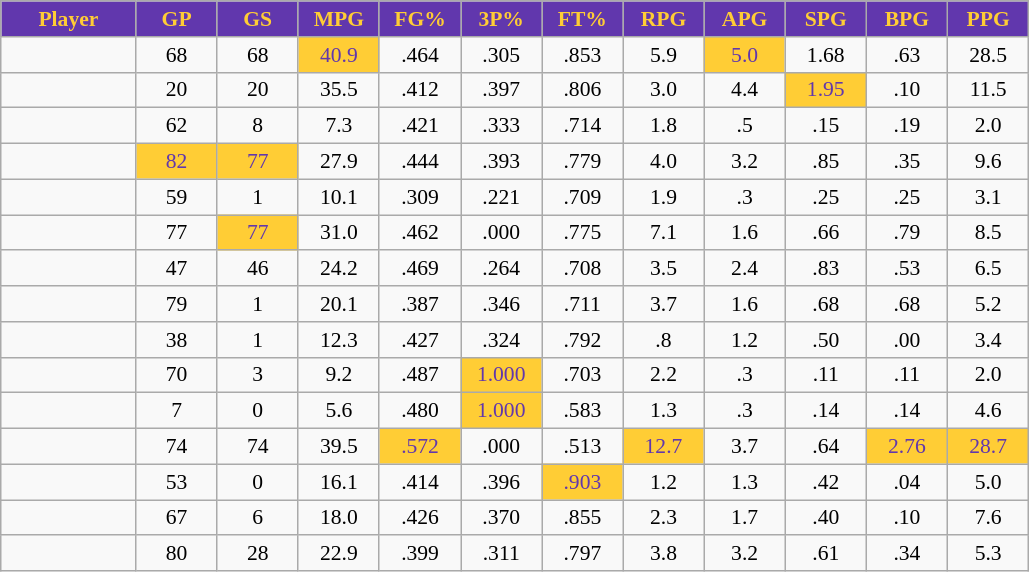<table class="wikitable sortable" style="font-size:90%; text-align:center;">
<tr>
<th style="background:#6137ad;color:#ffcd35;" width="10%">Player</th>
<th style="background:#6137ad;color:#ffcd35;" width="6%">GP</th>
<th style="background:#6137ad;color:#ffcd35;" width="6%">GS</th>
<th style="background:#6137ad;color:#ffcd35;" width="6%">MPG</th>
<th style="background:#6137ad;color:#ffcd35;" width="6%">FG%</th>
<th style="background:#6137ad;color:#ffcd35;" width="6%">3P%</th>
<th style="background:#6137ad;color:#ffcd35;" width="6%">FT%</th>
<th style="background:#6137ad;color:#ffcd35;" width="6%">RPG</th>
<th style="background:#6137ad;color:#ffcd35;" width="6%">APG</th>
<th style="background:#6137ad;color:#ffcd35;" width="6%">SPG</th>
<th style="background:#6137ad;color:#ffcd35;" width="6%">BPG</th>
<th style="background:#6137ad;color:#ffcd35;" width="6%">PPG</th>
</tr>
<tr>
<td></td>
<td>68</td>
<td>68</td>
<td style="background:#ffcd35;color:#6137ad;">40.9</td>
<td>.464</td>
<td>.305</td>
<td>.853</td>
<td>5.9</td>
<td style="background:#ffcd35;color:#6137ad;">5.0</td>
<td>1.68</td>
<td>.63</td>
<td>28.5</td>
</tr>
<tr>
<td></td>
<td>20</td>
<td>20</td>
<td>35.5</td>
<td>.412</td>
<td>.397</td>
<td>.806</td>
<td>3.0</td>
<td>4.4</td>
<td style="background:#ffcd35;color:#6137ad;">1.95</td>
<td>.10</td>
<td>11.5</td>
</tr>
<tr>
<td></td>
<td>62</td>
<td>8</td>
<td>7.3</td>
<td>.421</td>
<td>.333</td>
<td>.714</td>
<td>1.8</td>
<td>.5</td>
<td>.15</td>
<td>.19</td>
<td>2.0</td>
</tr>
<tr>
<td></td>
<td style="background:#ffcd35;color:#6137ad;">82</td>
<td style="background:#ffcd35;color:#6137ad;">77</td>
<td>27.9</td>
<td>.444</td>
<td>.393</td>
<td>.779</td>
<td>4.0</td>
<td>3.2</td>
<td>.85</td>
<td>.35</td>
<td>9.6</td>
</tr>
<tr>
<td></td>
<td>59</td>
<td>1</td>
<td>10.1</td>
<td>.309</td>
<td>.221</td>
<td>.709</td>
<td>1.9</td>
<td>.3</td>
<td>.25</td>
<td>.25</td>
<td>3.1</td>
</tr>
<tr>
<td></td>
<td>77</td>
<td style="background:#ffcd35;color:#6137ad;">77</td>
<td>31.0</td>
<td>.462</td>
<td>.000</td>
<td>.775</td>
<td>7.1</td>
<td>1.6</td>
<td>.66</td>
<td>.79</td>
<td>8.5</td>
</tr>
<tr>
<td></td>
<td>47</td>
<td>46</td>
<td>24.2</td>
<td>.469</td>
<td>.264</td>
<td>.708</td>
<td>3.5</td>
<td>2.4</td>
<td>.83</td>
<td>.53</td>
<td>6.5</td>
</tr>
<tr>
<td></td>
<td>79</td>
<td>1</td>
<td>20.1</td>
<td>.387</td>
<td>.346</td>
<td>.711</td>
<td>3.7</td>
<td>1.6</td>
<td>.68</td>
<td>.68</td>
<td>5.2</td>
</tr>
<tr>
<td></td>
<td>38</td>
<td>1</td>
<td>12.3</td>
<td>.427</td>
<td>.324</td>
<td>.792</td>
<td>.8</td>
<td>1.2</td>
<td>.50</td>
<td>.00</td>
<td>3.4</td>
</tr>
<tr>
<td></td>
<td>70</td>
<td>3</td>
<td>9.2</td>
<td>.487</td>
<td style="background:#ffcd35;color:#6137ad;">1.000</td>
<td>.703</td>
<td>2.2</td>
<td>.3</td>
<td>.11</td>
<td>.11</td>
<td>2.0</td>
</tr>
<tr>
<td></td>
<td>7</td>
<td>0</td>
<td>5.6</td>
<td>.480</td>
<td style="background:#ffcd35;color:#6137ad;">1.000</td>
<td>.583</td>
<td>1.3</td>
<td>.3</td>
<td>.14</td>
<td>.14</td>
<td>4.6</td>
</tr>
<tr>
<td></td>
<td>74</td>
<td>74</td>
<td>39.5</td>
<td style="background:#ffcd35;color:#6137ad;">.572</td>
<td>.000</td>
<td>.513</td>
<td style="background:#ffcd35;color:#6137ad;">12.7</td>
<td>3.7</td>
<td>.64</td>
<td style="background:#ffcd35;color:#6137ad;">2.76</td>
<td style="background:#ffcd35;color:#6137ad;">28.7</td>
</tr>
<tr>
<td></td>
<td>53</td>
<td>0</td>
<td>16.1</td>
<td>.414</td>
<td>.396</td>
<td style="background:#ffcd35;color:#6137ad;">.903</td>
<td>1.2</td>
<td>1.3</td>
<td>.42</td>
<td>.04</td>
<td>5.0</td>
</tr>
<tr>
<td></td>
<td>67</td>
<td>6</td>
<td>18.0</td>
<td>.426</td>
<td>.370</td>
<td>.855</td>
<td>2.3</td>
<td>1.7</td>
<td>.40</td>
<td>.10</td>
<td>7.6</td>
</tr>
<tr>
<td></td>
<td>80</td>
<td>28</td>
<td>22.9</td>
<td>.399</td>
<td>.311</td>
<td>.797</td>
<td>3.8</td>
<td>3.2</td>
<td>.61</td>
<td>.34</td>
<td>5.3</td>
</tr>
</table>
